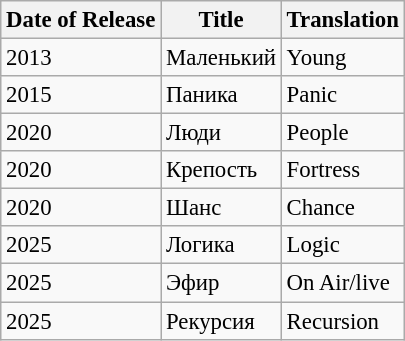<table class="wikitable" style="font-size:95%;">
<tr>
<th>Date of Release</th>
<th>Title</th>
<th>Translation</th>
</tr>
<tr>
<td>2013</td>
<td>Маленький</td>
<td>Young</td>
</tr>
<tr>
<td>2015</td>
<td>Паника</td>
<td>Panic</td>
</tr>
<tr>
<td>2020</td>
<td>Люди</td>
<td>People</td>
</tr>
<tr>
<td>2020</td>
<td>Крепость</td>
<td>Fortress</td>
</tr>
<tr>
<td>2020</td>
<td>Шанс</td>
<td>Chance</td>
</tr>
<tr>
<td>2025</td>
<td>Логика</td>
<td>Logic</td>
</tr>
<tr>
<td>2025</td>
<td>Эфир</td>
<td>On Air/live</td>
</tr>
<tr>
<td>2025</td>
<td>Рекурсия</td>
<td>Recursion</td>
</tr>
</table>
